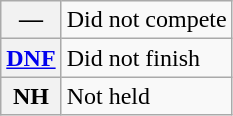<table class="wikitable">
<tr>
<th scope="row">—</th>
<td>Did not compete</td>
</tr>
<tr>
<th scope="row"><a href='#'>DNF</a></th>
<td>Did not finish</td>
</tr>
<tr>
<th scope="row">NH</th>
<td>Not held</td>
</tr>
</table>
